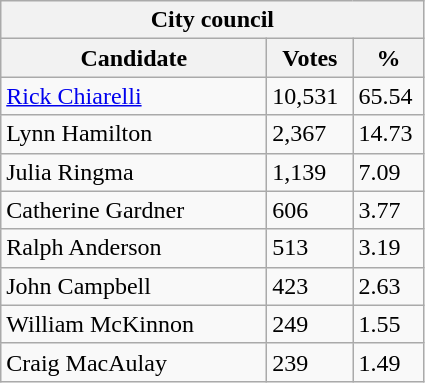<table class="wikitable">
<tr>
<th colspan="3">City council</th>
</tr>
<tr>
<th style="width: 170px">Candidate</th>
<th style="width: 50px">Votes</th>
<th style="width: 40px">%</th>
</tr>
<tr>
<td><a href='#'>Rick Chiarelli</a></td>
<td>10,531</td>
<td>65.54</td>
</tr>
<tr>
<td>Lynn Hamilton</td>
<td>2,367</td>
<td>14.73</td>
</tr>
<tr>
<td>Julia Ringma</td>
<td>1,139</td>
<td>7.09</td>
</tr>
<tr>
<td>Catherine Gardner</td>
<td>606</td>
<td>3.77</td>
</tr>
<tr>
<td>Ralph Anderson</td>
<td>513</td>
<td>3.19</td>
</tr>
<tr>
<td>John Campbell</td>
<td>423</td>
<td>2.63</td>
</tr>
<tr>
<td>William McKinnon</td>
<td>249</td>
<td>1.55</td>
</tr>
<tr>
<td>Craig MacAulay</td>
<td>239</td>
<td>1.49</td>
</tr>
</table>
